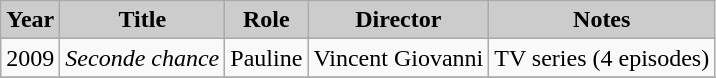<table class="wikitable">
<tr>
<th style="background: #CCCCCC;">Year</th>
<th style="background: #CCCCCC;">Title</th>
<th style="background: #CCCCCC;">Role</th>
<th style="background: #CCCCCC;">Director</th>
<th style="background: #CCCCCC;">Notes</th>
</tr>
<tr>
<td>2009</td>
<td><em>Seconde chance</em></td>
<td>Pauline</td>
<td>Vincent Giovanni</td>
<td>TV series (4 episodes)</td>
</tr>
<tr>
</tr>
</table>
